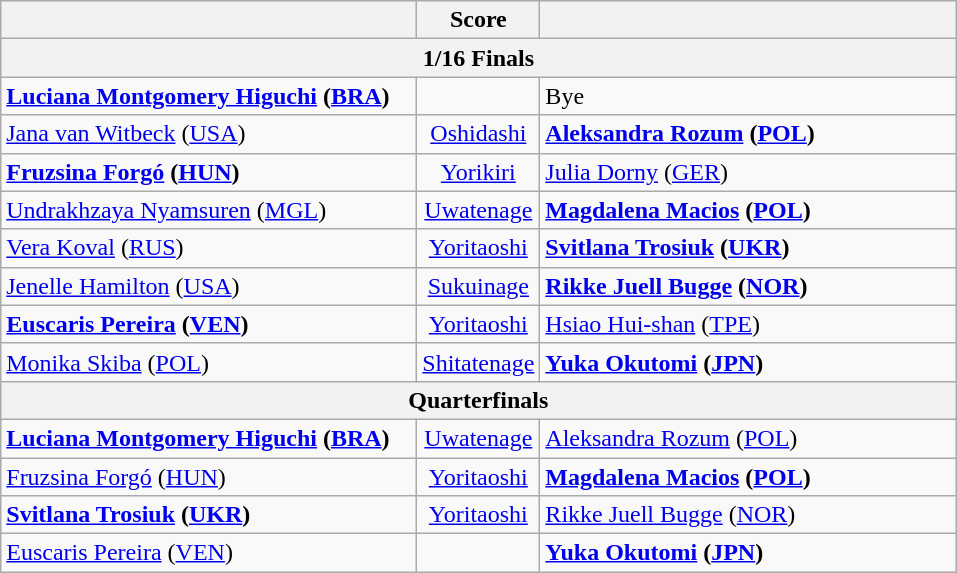<table class="wikitable" style="text-align: left; ">
<tr>
<th align="right" width="270"></th>
<th width="65">Score</th>
<th align="left" width="270"></th>
</tr>
<tr>
<th colspan=3>1/16 Finals</th>
</tr>
<tr>
<td><strong> <a href='#'>Luciana Montgomery Higuchi</a> (<a href='#'>BRA</a>)</strong></td>
<td align="center"></td>
<td>Bye</td>
</tr>
<tr>
<td> <a href='#'>Jana van Witbeck</a> (<a href='#'>USA</a>)</td>
<td align="center"><a href='#'>Oshidashi</a></td>
<td><strong> <a href='#'>Aleksandra Rozum</a> (<a href='#'>POL</a>) </strong></td>
</tr>
<tr>
<td><strong> <a href='#'>Fruzsina Forgó</a> (<a href='#'>HUN</a>)</strong></td>
<td align="center"><a href='#'>Yorikiri</a></td>
<td> <a href='#'>Julia Dorny</a> (<a href='#'>GER</a>)</td>
</tr>
<tr>
<td> <a href='#'>Undrakhzaya Nyamsuren</a> (<a href='#'>MGL</a>)</td>
<td align="center"><a href='#'>Uwatenage</a></td>
<td><strong> <a href='#'>Magdalena Macios</a> (<a href='#'>POL</a>)</strong></td>
</tr>
<tr>
<td> <a href='#'>Vera Koval</a> (<a href='#'>RUS</a>)</td>
<td align="center"><a href='#'>Yoritaoshi</a></td>
<td><strong> <a href='#'>Svitlana Trosiuk</a> (<a href='#'>UKR</a>)</strong></td>
</tr>
<tr>
<td> <a href='#'>Jenelle Hamilton</a> (<a href='#'>USA</a>)</td>
<td align="center"><a href='#'>Sukuinage</a></td>
<td><strong> <a href='#'>Rikke Juell Bugge</a> (<a href='#'>NOR</a>)</strong></td>
</tr>
<tr>
<td><strong> <a href='#'>Euscaris Pereira</a> (<a href='#'>VEN</a>)</strong></td>
<td align="center"><a href='#'>Yoritaoshi</a></td>
<td> <a href='#'>Hsiao Hui-shan</a> (<a href='#'>TPE</a>)</td>
</tr>
<tr>
<td> <a href='#'>Monika Skiba</a> (<a href='#'>POL</a>)</td>
<td align="center"><a href='#'>Shitatenage</a></td>
<td><strong> <a href='#'>Yuka Okutomi</a> (<a href='#'>JPN</a>)</strong></td>
</tr>
<tr>
<th colspan=3>Quarterfinals</th>
</tr>
<tr>
<td><strong> <a href='#'>Luciana Montgomery Higuchi</a> (<a href='#'>BRA</a>)</strong></td>
<td align="center"><a href='#'>Uwatenage</a></td>
<td> <a href='#'>Aleksandra Rozum</a> (<a href='#'>POL</a>)</td>
</tr>
<tr>
<td> <a href='#'>Fruzsina Forgó</a> (<a href='#'>HUN</a>)</td>
<td align="center"><a href='#'>Yoritaoshi</a></td>
<td><strong> <a href='#'>Magdalena Macios</a> (<a href='#'>POL</a>)</strong></td>
</tr>
<tr>
<td><strong> <a href='#'>Svitlana Trosiuk</a> (<a href='#'>UKR</a>)</strong></td>
<td align="center"><a href='#'>Yoritaoshi</a></td>
<td> <a href='#'>Rikke Juell Bugge</a> (<a href='#'>NOR</a>)</td>
</tr>
<tr>
<td> <a href='#'>Euscaris Pereira</a> (<a href='#'>VEN</a>)</td>
<td align="center"></td>
<td><strong> <a href='#'>Yuka Okutomi</a> (<a href='#'>JPN</a>)</strong></td>
</tr>
</table>
